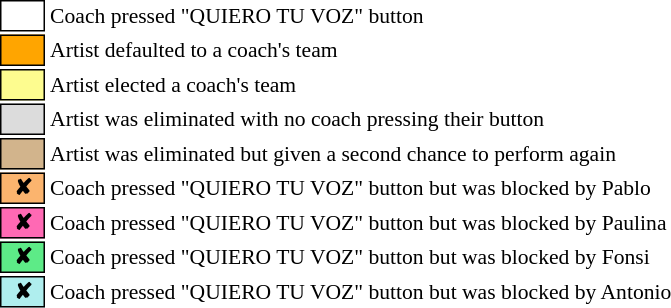<table class="toccolours" style="font-size: 90%; white-space: nowrap;">
<tr>
<td style="background:white; border:1px solid black;">  <strong></strong>  </td>
<td>Coach pressed "QUIERO TU VOZ" button</td>
</tr>
<tr>
<td style="background:orange; border:1px solid black;">    </td>
<td>Artist defaulted to a coach's team</td>
</tr>
<tr>
<td style="background:#fdfc8f; border:1px solid black;">    </td>
<td>Artist elected a coach's team</td>
</tr>
<tr>
<td style="background:#dcdcdc; border:1px solid black;">    </td>
<td>Artist was eliminated with no coach pressing their button</td>
</tr>
<tr>
<td style="background:tan; border:1px solid black;">    </td>
<td>Artist was eliminated but given a second chance to perform again</td>
</tr>
<tr>
<td style="background:#fbb46e; border:1px solid black;">  <strong>✘</strong>  </td>
<td>Coach pressed "QUIERO TU VOZ" button but was blocked by Pablo</td>
</tr>
<tr>
<td style="background:#ff69b4; border:1px solid black;">  <strong>✘</strong>  </td>
<td>Coach pressed "QUIERO TU VOZ" button but was blocked by Paulina</td>
</tr>
<tr>
<td style="background:#5deb87; border:1px solid black;">  <strong>✘</strong>  </td>
<td>Coach pressed "QUIERO TU VOZ" button but was blocked by Fonsi</td>
</tr>
<tr>
<td style="background:#afeeee; border:1px solid black;">  <strong>✘</strong>  </td>
<td>Coach pressed "QUIERO TU VOZ" button but was blocked by Antonio</td>
</tr>
</table>
